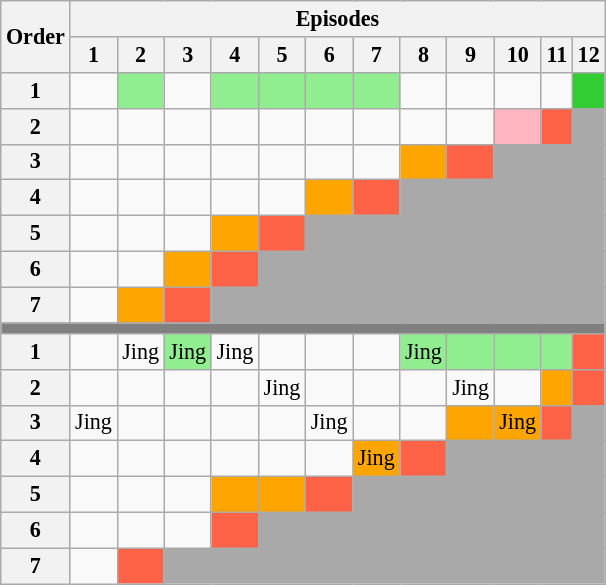<table class="wikitable" style="text-align:center; font-size:92%">
<tr>
<th rowspan=2>Order</th>
<th colspan=15>Episodes</th>
</tr>
<tr>
<th>1</th>
<th>2</th>
<th>3</th>
<th>4</th>
<th>5</th>
<th>6</th>
<th>7</th>
<th>8</th>
<th>9</th>
<th>10</th>
<th>11</th>
<th>12</th>
</tr>
<tr>
<th>1</th>
<td><span></span></td>
<td style="background:lightgreen;"></td>
<td></td>
<td style="background:lightgreen;"></td>
<td style="background:lightgreen;"></td>
<td style="background:lightgreen;"></td>
<td style="background:lightgreen;"></td>
<td></td>
<td></td>
<td></td>
<td></td>
<td style="background:limegreen;"></td>
</tr>
<tr>
<th>2</th>
<td><span></span></td>
<td></td>
<td></td>
<td></td>
<td></td>
<td></td>
<td></td>
<td></td>
<td></td>
<td style="background:lightpink;"></td>
<td style="background:tomato;"></td>
<td style="background:darkgray" colspan="8"></td>
</tr>
<tr>
<th>3</th>
<td><span></span></td>
<td></td>
<td></td>
<td></td>
<td></td>
<td></td>
<td></td>
<td style="background:orange;"></td>
<td style="background:tomato;"></td>
<td style="background:darkgray" colspan="8"></td>
</tr>
<tr>
<th>4</th>
<td><span></span></td>
<td></td>
<td></td>
<td></td>
<td></td>
<td style="background:orange;"></td>
<td style="background:tomato;"></td>
<td style="background:darkgray" colspan="9"></td>
</tr>
<tr>
<th>5</th>
<td><span></span></td>
<td></td>
<td></td>
<td style="background:orange;"></td>
<td style="background:tomato;"></td>
<td style="background:darkgray" colspan="10"></td>
</tr>
<tr>
<th>6</th>
<td><span></span></td>
<td></td>
<td style="background:orange;"></td>
<td style="background:tomato;"></td>
<td style="background:darkgray" colspan="11"></td>
</tr>
<tr>
<th>7</th>
<td><span></span></td>
<td style="background:orange;"></td>
<td style="background:tomato;"></td>
<td style="background:darkgray" colspan="12"></td>
</tr>
<tr>
<th style="background:gray" colspan="14"></th>
</tr>
<tr>
<th>1</th>
<td><span></span></td>
<td>Jing</td>
<td style="background:lightgreen;">Jing</td>
<td>Jing</td>
<td></td>
<td></td>
<td></td>
<td style="background:lightgreen;">Jing</td>
<td style="background:lightgreen;"></td>
<td style="background:lightgreen;"></td>
<td style="background:lightgreen;"></td>
<td style="background:tomato;"></td>
</tr>
<tr>
<th>2</th>
<td><span></span></td>
<td></td>
<td></td>
<td></td>
<td>Jing</td>
<td></td>
<td></td>
<td></td>
<td>Jing</td>
<td></td>
<td style="background:orange;"></td>
<td style="background:tomato;"></td>
</tr>
<tr>
<th>3</th>
<td><span>Jing</span></td>
<td></td>
<td></td>
<td></td>
<td></td>
<td>Jing</td>
<td></td>
<td></td>
<td style="background:orange;"></td>
<td style="background:orange;">Jing</td>
<td style="background:tomato;"></td>
<td style="background:darkgray" colspan="9"></td>
</tr>
<tr>
<th>4</th>
<td><span></span></td>
<td></td>
<td></td>
<td></td>
<td></td>
<td></td>
<td style="background:orange;">Jing</td>
<td style="background:tomato;"></td>
<td style="background:darkgray" colspan="9"></td>
</tr>
<tr>
<th>5</th>
<td><span></span></td>
<td></td>
<td></td>
<td style="background:orange;"></td>
<td style="background:orange;"></td>
<td style="background:tomato;"></td>
<td style="background:darkgray" colspan="10"></td>
</tr>
<tr>
<th>6</th>
<td><span></span></td>
<td></td>
<td></td>
<td style="background:tomato;"></td>
<td style="background:darkgray" colspan="11"></td>
</tr>
<tr>
<th>7</th>
<td><span></span></td>
<td style="background:tomato;"></td>
<td style="background:darkgray" colspan="12"></td>
</tr>
</table>
